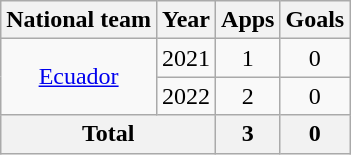<table class=wikitable style=text-align:center>
<tr>
<th>National team</th>
<th>Year</th>
<th>Apps</th>
<th>Goals</th>
</tr>
<tr>
<td rowspan="2"><a href='#'>Ecuador</a></td>
<td>2021</td>
<td>1</td>
<td>0</td>
</tr>
<tr>
<td>2022</td>
<td>2</td>
<td>0</td>
</tr>
<tr>
<th colspan="2">Total</th>
<th>3</th>
<th>0</th>
</tr>
</table>
